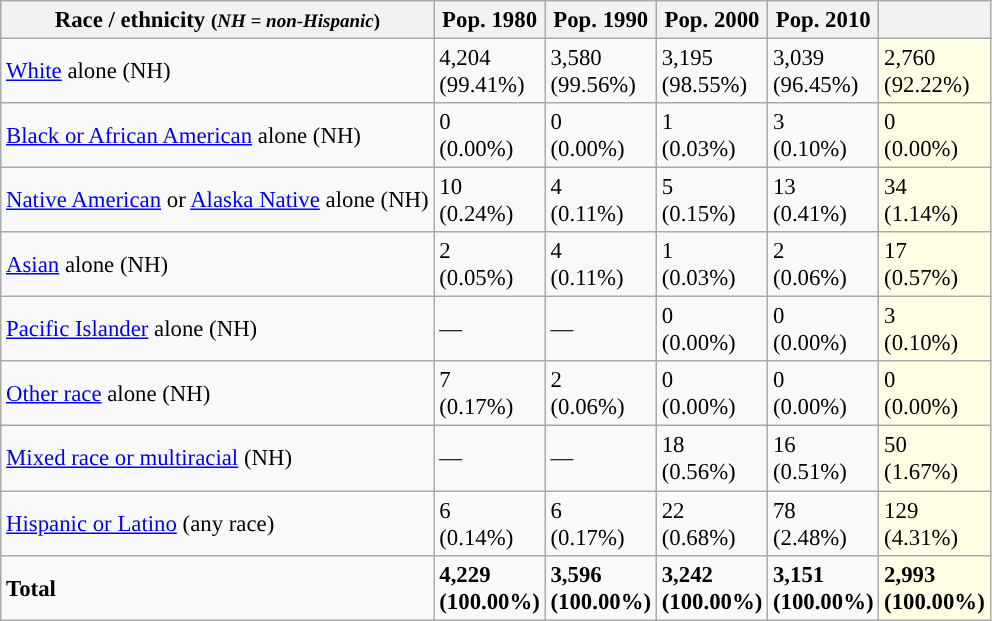<table class="wikitable sortable collapsible" style="font-size: 95%;">
<tr>
<th>Race / ethnicity <small>(<em>NH = non-Hispanic</em>)</small></th>
<th>Pop. 1980</th>
<th>Pop. 1990</th>
<th>Pop. 2000</th>
<th>Pop. 2010</th>
<th></th>
</tr>
<tr>
<td><a href='#'>White</a> alone (NH)</td>
<td>4,204<br>(99.41%)</td>
<td>3,580<br>(99.56%)</td>
<td>3,195<br>(98.55%)</td>
<td>3,039<br>(96.45%)</td>
<td style='background: #ffffe6;'>2,760<br>(92.22%)</td>
</tr>
<tr>
<td><a href='#'>Black or African American</a> alone (NH)</td>
<td>0<br>(0.00%)</td>
<td>0<br>(0.00%)</td>
<td>1<br>(0.03%)</td>
<td>3<br>(0.10%)</td>
<td style='background: #ffffe6;'>0<br>(0.00%)</td>
</tr>
<tr>
<td><a href='#'>Native American</a> or <a href='#'>Alaska Native</a> alone (NH)</td>
<td>10<br>(0.24%)</td>
<td>4<br>(0.11%)</td>
<td>5<br>(0.15%)</td>
<td>13<br>(0.41%)</td>
<td style='background: #ffffe6;'>34<br>(1.14%)</td>
</tr>
<tr>
<td><a href='#'>Asian</a> alone (NH)</td>
<td>2<br>(0.05%)</td>
<td>4<br>(0.11%)</td>
<td>1<br>(0.03%)</td>
<td>2<br>(0.06%)</td>
<td style='background: #ffffe6;'>17<br>(0.57%)</td>
</tr>
<tr>
<td><a href='#'>Pacific Islander</a> alone (NH)</td>
<td>—</td>
<td>—</td>
<td>0<br>(0.00%)</td>
<td>0<br>(0.00%)</td>
<td style='background: #ffffe6;'>3<br>(0.10%)</td>
</tr>
<tr>
<td><a href='#'>Other race</a> alone (NH)</td>
<td>7<br>(0.17%)</td>
<td>2<br>(0.06%)</td>
<td>0<br>(0.00%)</td>
<td>0<br>(0.00%)</td>
<td style='background: #ffffe6;'>0<br>(0.00%)</td>
</tr>
<tr>
<td><a href='#'>Mixed race or multiracial</a> (NH)</td>
<td>—</td>
<td>—</td>
<td>18<br>(0.56%)</td>
<td>16<br>(0.51%)</td>
<td style='background: #ffffe6;'>50<br>(1.67%)</td>
</tr>
<tr>
<td><a href='#'>Hispanic or Latino</a> (any race)</td>
<td>6<br>(0.14%)</td>
<td>6<br>(0.17%)</td>
<td>22<br>(0.68%)</td>
<td>78<br>(2.48%)</td>
<td style='background: #ffffe6;'>129<br>(4.31%)</td>
</tr>
<tr>
<td><strong>Total</strong></td>
<td><strong>4,229<br>(100.00%)</strong></td>
<td><strong>3,596<br>(100.00%)</strong></td>
<td><strong>3,242<br>(100.00%)</strong></td>
<td><strong>3,151<br>(100.00%)</strong></td>
<td style='background: #ffffe6;'><strong>2,993<br>(100.00%)</strong></td>
</tr>
</table>
